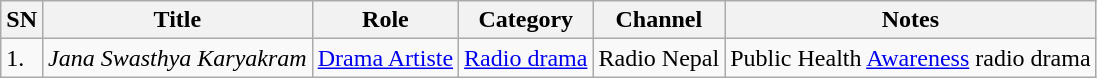<table class="wikitable sortable mw-collapsible">
<tr>
<th>SN</th>
<th>Title</th>
<th>Role</th>
<th>Category</th>
<th>Channel</th>
<th>Notes</th>
</tr>
<tr>
<td>1.</td>
<td><em>Jana Swasthya Karyakram</em></td>
<td><a href='#'>Drama Artiste</a></td>
<td><a href='#'>Radio drama</a></td>
<td>Radio Nepal</td>
<td>Public Health <a href='#'>Awareness</a> radio drama</td>
</tr>
</table>
